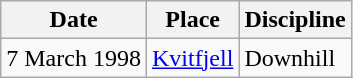<table class="wikitable">
<tr>
<th>Date</th>
<th>Place</th>
<th>Discipline</th>
</tr>
<tr>
<td>7 March 1998</td>
<td> <a href='#'>Kvitfjell</a></td>
<td>Downhill</td>
</tr>
</table>
